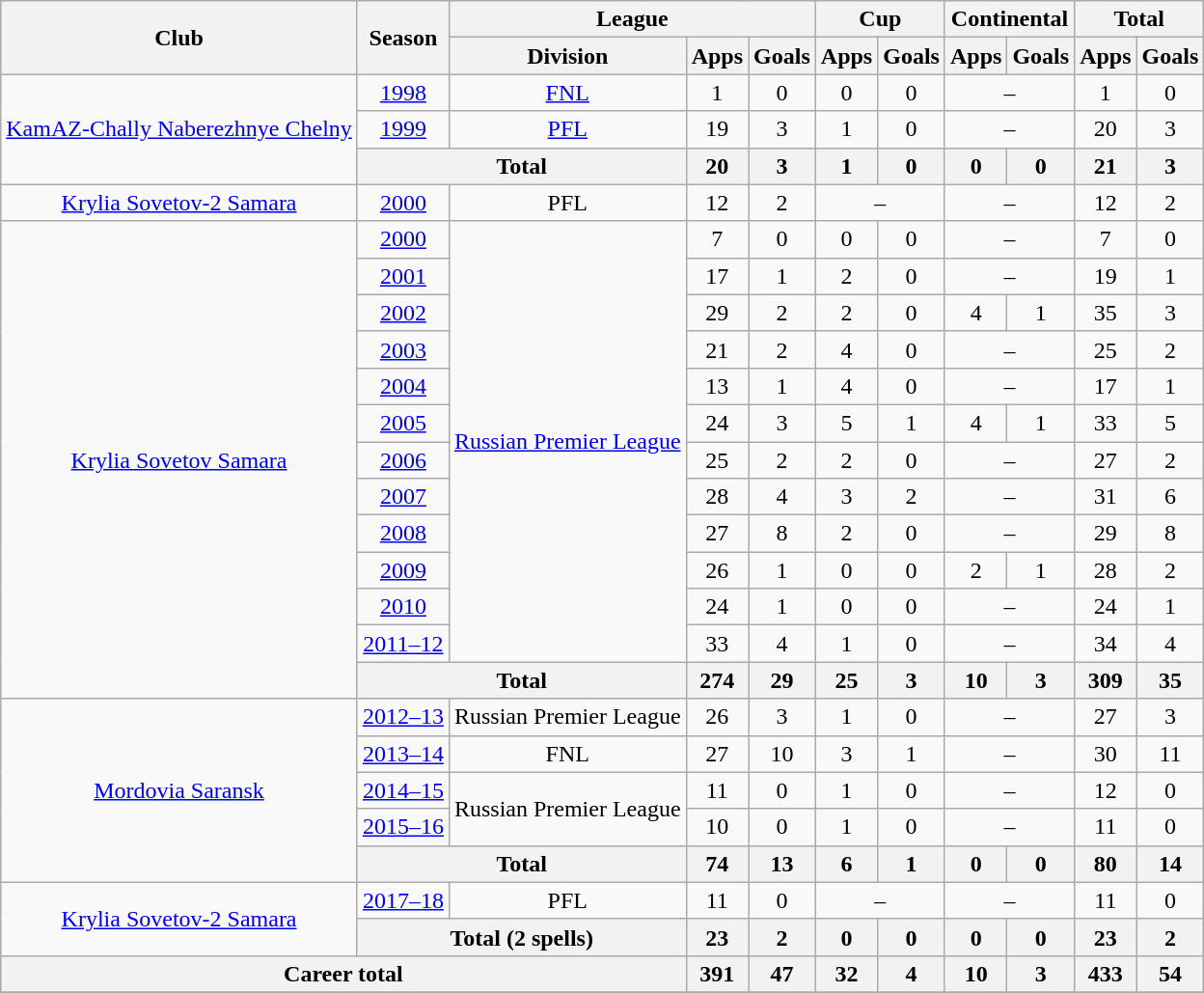<table class="wikitable" style="text-align: center;">
<tr>
<th rowspan=2>Club</th>
<th rowspan=2>Season</th>
<th colspan=3>League</th>
<th colspan=2>Cup</th>
<th colspan=2>Continental</th>
<th colspan=2>Total</th>
</tr>
<tr>
<th>Division</th>
<th>Apps</th>
<th>Goals</th>
<th>Apps</th>
<th>Goals</th>
<th>Apps</th>
<th>Goals</th>
<th>Apps</th>
<th>Goals</th>
</tr>
<tr>
<td rowspan=3><a href='#'>KamAZ-Chally Naberezhnye Chelny</a></td>
<td><a href='#'>1998</a></td>
<td><a href='#'>FNL</a></td>
<td>1</td>
<td>0</td>
<td>0</td>
<td>0</td>
<td colspan=2>–</td>
<td>1</td>
<td>0</td>
</tr>
<tr>
<td><a href='#'>1999</a></td>
<td><a href='#'>PFL</a></td>
<td>19</td>
<td>3</td>
<td>1</td>
<td>0</td>
<td colspan=2>–</td>
<td>20</td>
<td>3</td>
</tr>
<tr>
<th colspan=2>Total</th>
<th>20</th>
<th>3</th>
<th>1</th>
<th>0</th>
<th>0</th>
<th>0</th>
<th>21</th>
<th>3</th>
</tr>
<tr>
<td><a href='#'>Krylia Sovetov-2 Samara</a></td>
<td><a href='#'>2000</a></td>
<td>PFL</td>
<td>12</td>
<td>2</td>
<td colspan=2>–</td>
<td colspan=2>–</td>
<td>12</td>
<td>2</td>
</tr>
<tr>
<td rowspan=13><a href='#'>Krylia Sovetov Samara</a></td>
<td><a href='#'>2000</a></td>
<td rowspan=12><a href='#'>Russian Premier League</a></td>
<td>7</td>
<td>0</td>
<td>0</td>
<td>0</td>
<td colspan=2>–</td>
<td>7</td>
<td>0</td>
</tr>
<tr>
<td><a href='#'>2001</a></td>
<td>17</td>
<td>1</td>
<td>2</td>
<td>0</td>
<td colspan=2>–</td>
<td>19</td>
<td>1</td>
</tr>
<tr>
<td><a href='#'>2002</a></td>
<td>29</td>
<td>2</td>
<td>2</td>
<td>0</td>
<td>4</td>
<td>1</td>
<td>35</td>
<td>3</td>
</tr>
<tr>
<td><a href='#'>2003</a></td>
<td>21</td>
<td>2</td>
<td>4</td>
<td>0</td>
<td colspan=2>–</td>
<td>25</td>
<td>2</td>
</tr>
<tr>
<td><a href='#'>2004</a></td>
<td>13</td>
<td>1</td>
<td>4</td>
<td>0</td>
<td colspan=2>–</td>
<td>17</td>
<td>1</td>
</tr>
<tr>
<td><a href='#'>2005</a></td>
<td>24</td>
<td>3</td>
<td>5</td>
<td>1</td>
<td>4</td>
<td>1</td>
<td>33</td>
<td>5</td>
</tr>
<tr>
<td><a href='#'>2006</a></td>
<td>25</td>
<td>2</td>
<td>2</td>
<td>0</td>
<td colspan=2>–</td>
<td>27</td>
<td>2</td>
</tr>
<tr>
<td><a href='#'>2007</a></td>
<td>28</td>
<td>4</td>
<td>3</td>
<td>2</td>
<td colspan=2>–</td>
<td>31</td>
<td>6</td>
</tr>
<tr>
<td><a href='#'>2008</a></td>
<td>27</td>
<td>8</td>
<td>2</td>
<td>0</td>
<td colspan=2>–</td>
<td>29</td>
<td>8</td>
</tr>
<tr>
<td><a href='#'>2009</a></td>
<td>26</td>
<td>1</td>
<td>0</td>
<td>0</td>
<td>2</td>
<td>1</td>
<td>28</td>
<td>2</td>
</tr>
<tr>
<td><a href='#'>2010</a></td>
<td>24</td>
<td>1</td>
<td>0</td>
<td>0</td>
<td colspan=2>–</td>
<td>24</td>
<td>1</td>
</tr>
<tr>
<td><a href='#'>2011–12</a></td>
<td>33</td>
<td>4</td>
<td>1</td>
<td>0</td>
<td colspan=2>–</td>
<td>34</td>
<td>4</td>
</tr>
<tr>
<th colspan=2>Total</th>
<th>274</th>
<th>29</th>
<th>25</th>
<th>3</th>
<th>10</th>
<th>3</th>
<th>309</th>
<th>35</th>
</tr>
<tr>
<td rowspan=5><a href='#'>Mordovia Saransk</a></td>
<td><a href='#'>2012–13</a></td>
<td>Russian Premier League</td>
<td>26</td>
<td>3</td>
<td>1</td>
<td>0</td>
<td colspan=2>–</td>
<td>27</td>
<td>3</td>
</tr>
<tr>
<td><a href='#'>2013–14</a></td>
<td>FNL</td>
<td>27</td>
<td>10</td>
<td>3</td>
<td>1</td>
<td colspan=2>–</td>
<td>30</td>
<td>11</td>
</tr>
<tr>
<td><a href='#'>2014–15</a></td>
<td rowspan=2>Russian Premier League</td>
<td>11</td>
<td>0</td>
<td>1</td>
<td>0</td>
<td colspan=2>–</td>
<td>12</td>
<td>0</td>
</tr>
<tr>
<td><a href='#'>2015–16</a></td>
<td>10</td>
<td>0</td>
<td>1</td>
<td>0</td>
<td colspan=2>–</td>
<td>11</td>
<td>0</td>
</tr>
<tr>
<th colspan=2>Total</th>
<th>74</th>
<th>13</th>
<th>6</th>
<th>1</th>
<th>0</th>
<th>0</th>
<th>80</th>
<th>14</th>
</tr>
<tr>
<td rowspan=2><a href='#'>Krylia Sovetov-2 Samara</a></td>
<td><a href='#'>2017–18</a></td>
<td>PFL</td>
<td>11</td>
<td>0</td>
<td colspan=2>–</td>
<td colspan=2>–</td>
<td>11</td>
<td>0</td>
</tr>
<tr>
<th colspan=2>Total (2 spells)</th>
<th>23</th>
<th>2</th>
<th>0</th>
<th>0</th>
<th>0</th>
<th>0</th>
<th>23</th>
<th>2</th>
</tr>
<tr>
<th colspan=3>Career total</th>
<th>391</th>
<th>47</th>
<th>32</th>
<th>4</th>
<th>10</th>
<th>3</th>
<th>433</th>
<th>54</th>
</tr>
<tr>
</tr>
</table>
